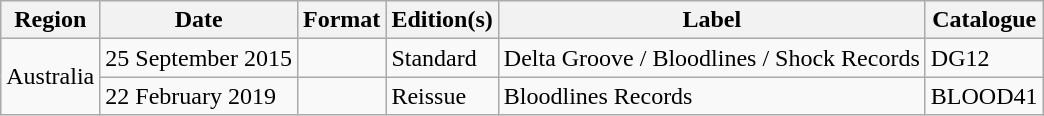<table class="wikitable plainrowheaders">
<tr>
<th scope="col">Region</th>
<th scope="col">Date</th>
<th scope="col">Format</th>
<th scope="col">Edition(s)</th>
<th scope="col">Label</th>
<th scope="col">Catalogue</th>
</tr>
<tr>
<td rowspan="2">Australia</td>
<td>25 September 2015</td>
<td></td>
<td>Standard</td>
<td>Delta Groove / Bloodlines / Shock Records</td>
<td>DG12</td>
</tr>
<tr>
<td>22 February 2019</td>
<td></td>
<td>Reissue</td>
<td>Bloodlines Records</td>
<td>BLOOD41</td>
</tr>
</table>
